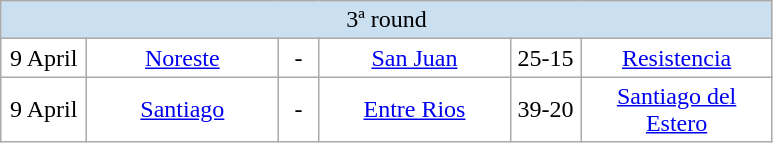<table class="wikitable" style="text-align:center">
<tr style="background:#cadff0;">
<td style="text-align:center;" colspan="6">3ª round</td>
</tr>
<tr style="background:#fff;">
<td width=50>9 April</td>
<td width=120><a href='#'>Noreste</a></td>
<td width=20>-</td>
<td width=120><a href='#'>San Juan</a></td>
<td width=40>25-15</td>
<td width=120><a href='#'>Resistencia</a></td>
</tr>
<tr style="background:#fff;">
<td width=50>9 April</td>
<td width=120><a href='#'>Santiago</a></td>
<td width=20>-</td>
<td width=120><a href='#'>Entre Rios</a></td>
<td width=40>39-20</td>
<td width=120><a href='#'>Santiago del Estero</a></td>
</tr>
</table>
